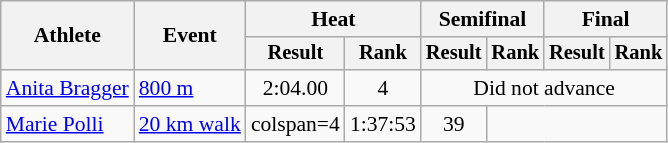<table class=wikitable style="font-size:90%">
<tr>
<th rowspan="2">Athlete</th>
<th rowspan="2">Event</th>
<th colspan="2">Heat</th>
<th colspan="2">Semifinal</th>
<th colspan="2">Final</th>
</tr>
<tr style="font-size:95%">
<th>Result</th>
<th>Rank</th>
<th>Result</th>
<th>Rank</th>
<th>Result</th>
<th>Rank</th>
</tr>
<tr align=center>
<td align=left><a href='#'>Anita Bragger</a></td>
<td align=left><a href='#'>800 m</a></td>
<td>2:04.00</td>
<td>4</td>
<td colspan=4>Did not advance</td>
</tr>
<tr align=center>
<td align=left><a href='#'>Marie Polli</a></td>
<td align=left><a href='#'>20 km walk</a></td>
<td>colspan=4 </td>
<td>1:37:53</td>
<td>39</td>
</tr>
</table>
